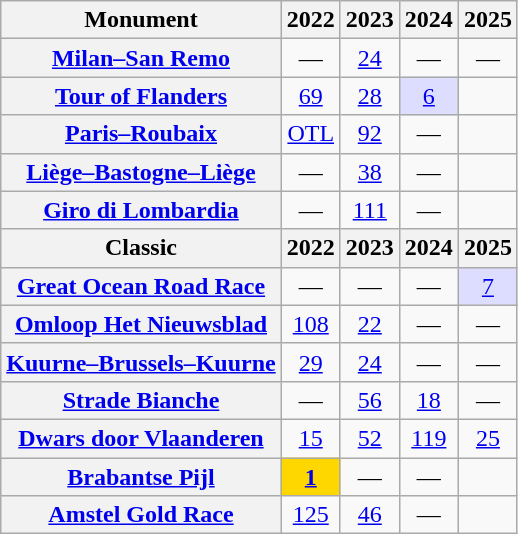<table class="wikitable plainrowheaders">
<tr>
<th>Monument</th>
<th scope="col">2022</th>
<th scope="col">2023</th>
<th scope="col">2024</th>
<th scope="col">2025</th>
</tr>
<tr style="text-align:center;">
<th scope="row"><a href='#'>Milan–San Remo</a></th>
<td>—</td>
<td><a href='#'>24</a></td>
<td>—</td>
<td>—</td>
</tr>
<tr style="text-align:center;">
<th scope="row"><a href='#'>Tour of Flanders</a></th>
<td><a href='#'>69</a></td>
<td><a href='#'>28</a></td>
<td style="background:#ddf;"><a href='#'>6</a></td>
<td></td>
</tr>
<tr style="text-align:center;">
<th scope="row"><a href='#'>Paris–Roubaix</a></th>
<td><a href='#'>OTL</a></td>
<td><a href='#'>92</a></td>
<td>—</td>
<td></td>
</tr>
<tr style="text-align:center;">
<th scope="row"><a href='#'>Liège–Bastogne–Liège</a></th>
<td>—</td>
<td><a href='#'>38</a></td>
<td>—</td>
<td></td>
</tr>
<tr style="text-align:center;">
<th scope="row"><a href='#'>Giro di Lombardia</a></th>
<td>—</td>
<td><a href='#'>111</a></td>
<td>—</td>
<td></td>
</tr>
<tr>
<th>Classic</th>
<th scope="col">2022</th>
<th scope="col">2023</th>
<th scope="col">2024</th>
<th scope="col">2025</th>
</tr>
<tr style="text-align:center;">
<th scope="row"><a href='#'>Great Ocean Road Race</a></th>
<td>—</td>
<td>—</td>
<td>—</td>
<td style="background:#ddf;"><a href='#'>7</a></td>
</tr>
<tr style="text-align:center;">
<th scope="row"><a href='#'>Omloop Het Nieuwsblad</a></th>
<td><a href='#'>108</a></td>
<td><a href='#'>22</a></td>
<td>—</td>
<td>—</td>
</tr>
<tr style="text-align:center;">
<th scope="row"><a href='#'>Kuurne–Brussels–Kuurne</a></th>
<td><a href='#'>29</a></td>
<td><a href='#'>24</a></td>
<td>—</td>
<td>—</td>
</tr>
<tr style="text-align:center;">
<th scope="row"><a href='#'>Strade Bianche</a></th>
<td>—</td>
<td><a href='#'>56</a></td>
<td><a href='#'>18</a></td>
<td>—</td>
</tr>
<tr style="text-align:center;">
<th scope="row"><a href='#'>Dwars door Vlaanderen</a></th>
<td><a href='#'>15</a></td>
<td><a href='#'>52</a></td>
<td><a href='#'>119</a></td>
<td><a href='#'>25</a></td>
</tr>
<tr style="text-align:center;">
<th scope="row"><a href='#'>Brabantse Pijl</a></th>
<td style="background:gold;"><a href='#'><strong>1</strong></a></td>
<td>—</td>
<td>—</td>
<td></td>
</tr>
<tr style="text-align:center;">
<th scope="row"><a href='#'>Amstel Gold Race</a></th>
<td><a href='#'>125</a></td>
<td><a href='#'>46</a></td>
<td>—</td>
<td></td>
</tr>
</table>
